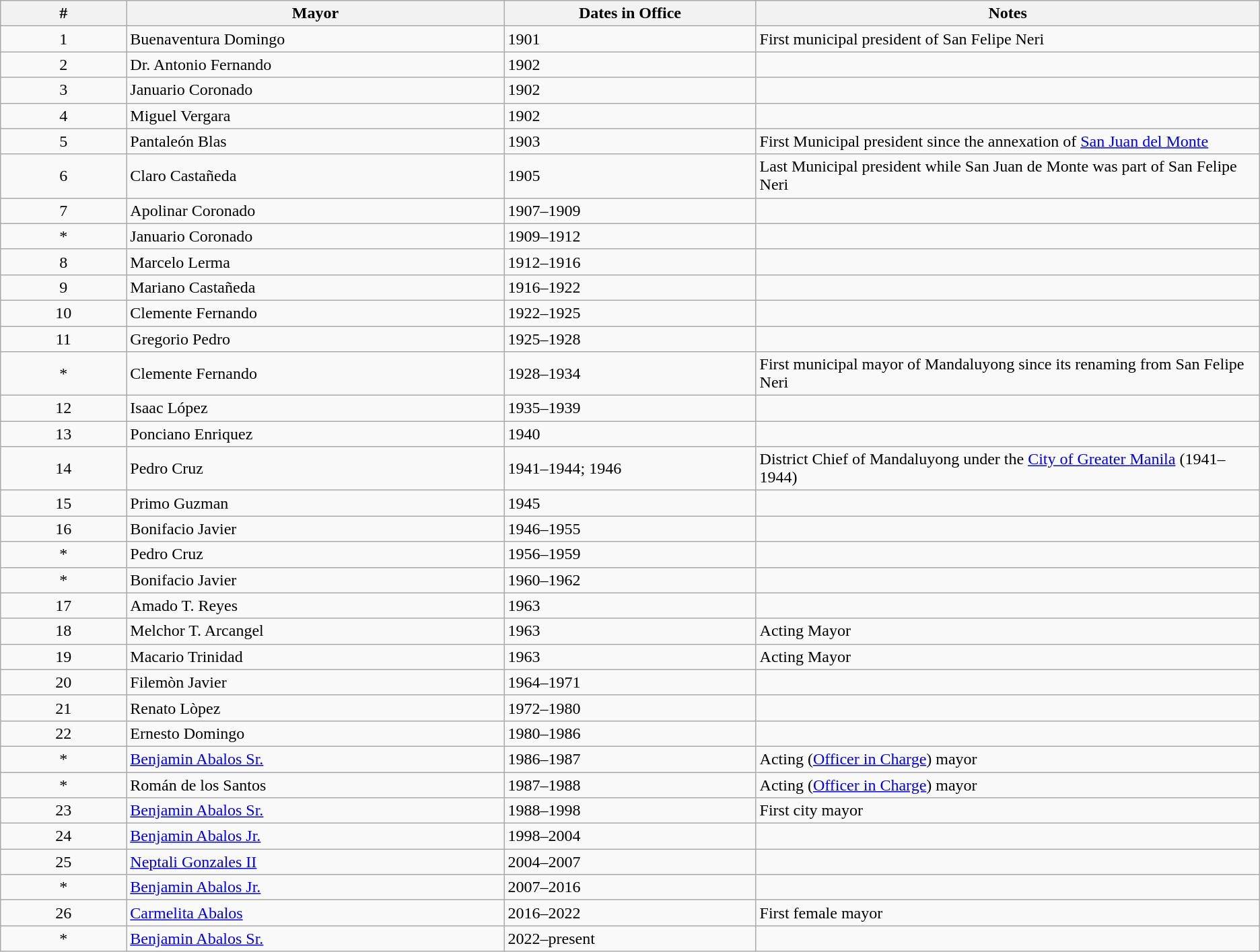<table class="wikitable">
<tr align=center valign=top>
<th>#</th>
<th width = "30%">Mayor</th>
<th width = "20%">Dates in Office</th>
<th width = "40%">Notes</th>
</tr>
<tr>
<td align=center>1</td>
<td>Buenaventura Domingo</td>
<td>1901</td>
<td>First municipal president of San Felipe Neri</td>
</tr>
<tr>
<td align=center>2</td>
<td>Dr. Antonio Fernando</td>
<td>1902</td>
<td></td>
</tr>
<tr>
<td align=center>3</td>
<td>Januario Coronado</td>
<td>1902</td>
<td></td>
</tr>
<tr>
<td align=center>4</td>
<td>Miguel Vergara</td>
<td>1902</td>
<td></td>
</tr>
<tr>
<td align=center>5</td>
<td>Pantaleón Blas</td>
<td>1903</td>
<td>First Municipal president since the annexation of <a href='#'>San Juan del Monte</a></td>
</tr>
<tr>
<td align=center>6</td>
<td>Claro Castañeda</td>
<td>1905</td>
<td>Last Municipal president while San Juan de Monte was part of San Felipe Neri</td>
</tr>
<tr>
<td align=center>7</td>
<td>Apolinar Coronado</td>
<td>1907–1909</td>
<td></td>
</tr>
<tr>
<td align=center>*</td>
<td>Januario Coronado</td>
<td>1909–1912</td>
<td></td>
</tr>
<tr>
<td align=center>8</td>
<td>Marcelo Lerma</td>
<td>1912–1916</td>
<td></td>
</tr>
<tr>
<td align=center>9</td>
<td>Mariano Castañeda</td>
<td>1916–1922</td>
<td></td>
</tr>
<tr>
<td align=center>10</td>
<td>Clemente Fernando</td>
<td>1922–1925</td>
<td></td>
</tr>
<tr>
<td align=center>11</td>
<td>Gregorio Pedro</td>
<td>1925–1928</td>
<td></td>
</tr>
<tr>
<td align=center>*</td>
<td>Clemente Fernando</td>
<td>1928–1934</td>
<td>First municipal mayor of Mandaluyong since its renaming from San Felipe Neri</td>
</tr>
<tr>
<td align=center>12</td>
<td>Isaac López</td>
<td>1935–1939</td>
<td></td>
</tr>
<tr>
<td align=center>13</td>
<td>Ponciano Enriquez</td>
<td>1940</td>
<td></td>
</tr>
<tr>
<td align=center>14</td>
<td>Pedro Cruz</td>
<td>1941–1944; 1946</td>
<td>District Chief of Mandaluyong under the <a href='#'>City of Greater Manila</a> (1941–1944)</td>
</tr>
<tr>
<td align=center>15</td>
<td>Primo Guzman</td>
<td>1945</td>
<td></td>
</tr>
<tr>
<td align=center>16</td>
<td>Bonifacio Javier</td>
<td>1946–1955</td>
<td></td>
</tr>
<tr>
<td align=center>*</td>
<td>Pedro Cruz</td>
<td>1956–1959</td>
<td></td>
</tr>
<tr>
<td align=center>*</td>
<td>Bonifacio Javier</td>
<td>1960–1962</td>
<td></td>
</tr>
<tr>
<td align=center>17</td>
<td>Amado T. Reyes</td>
<td>1963</td>
<td></td>
</tr>
<tr>
<td align=center>18</td>
<td>Melchor T. Arcangel</td>
<td>1963</td>
<td>Acting Mayor</td>
</tr>
<tr>
<td align=center>19</td>
<td>Macario Trinidad</td>
<td>1963</td>
<td>Acting Mayor</td>
</tr>
<tr>
<td align=center>20</td>
<td>Filemòn Javier</td>
<td>1964–1971</td>
<td></td>
</tr>
<tr>
<td align=center>21</td>
<td>Renato Lòpez</td>
<td>1972–1980</td>
<td></td>
</tr>
<tr>
<td align=center>22</td>
<td>Ernesto Domingo</td>
<td>1980–1986</td>
<td></td>
</tr>
<tr>
<td align=center>*</td>
<td><a href='#'>Benjamin Abalos Sr.</a></td>
<td>1986–1987</td>
<td>Acting (<a href='#'>Officer in Charge</a>) mayor</td>
</tr>
<tr>
<td align=center>*</td>
<td>Román de los Santos</td>
<td>1987–1988</td>
<td>Acting (<a href='#'>Officer in Charge</a>) mayor</td>
</tr>
<tr>
<td align=center>23</td>
<td><a href='#'>Benjamin Abalos Sr.</a></td>
<td>1988–1998</td>
<td>First city mayor</td>
</tr>
<tr>
<td align=center>24</td>
<td><a href='#'>Benjamin Abalos Jr.</a></td>
<td>1998–2004</td>
<td></td>
</tr>
<tr>
<td align=center>25</td>
<td><a href='#'>Neptali Gonzales II</a></td>
<td>2004–2007</td>
<td></td>
</tr>
<tr>
<td align=center>*</td>
<td><a href='#'>Benjamin Abalos Jr.</a></td>
<td>2007–2016</td>
<td></td>
</tr>
<tr>
<td align=center>26</td>
<td><a href='#'>Carmelita Abalos</a></td>
<td>2016–2022</td>
<td>First female mayor</td>
</tr>
<tr>
<td align=center>*</td>
<td><a href='#'>Benjamin Abalos Sr.</a></td>
<td>2022–present</td>
<td></td>
</tr>
</table>
